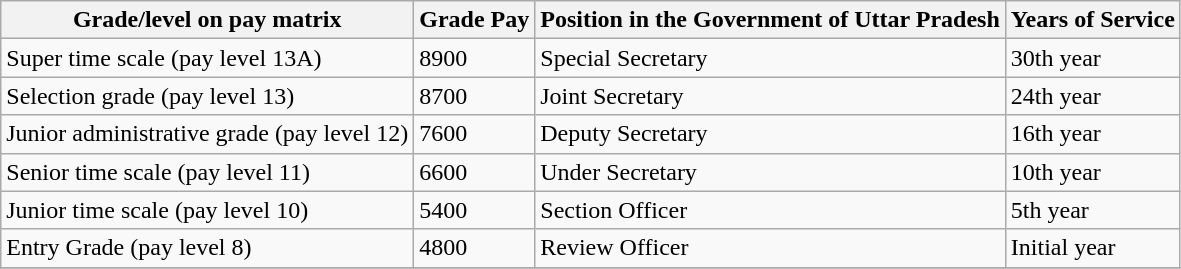<table class="wikitable sortable">
<tr>
<th>Grade/level on pay matrix</th>
<th>Grade Pay</th>
<th>Position in the Government of Uttar Pradesh</th>
<th>Years of Service</th>
</tr>
<tr>
<td>Super time scale (pay level 13A)</td>
<td>8900</td>
<td>Special Secretary</td>
<td>30th year</td>
</tr>
<tr>
<td>Selection grade (pay level 13)</td>
<td>8700</td>
<td>Joint Secretary</td>
<td>24th year</td>
</tr>
<tr>
<td>Junior administrative grade (pay level 12)</td>
<td>7600</td>
<td>Deputy Secretary</td>
<td>16th year</td>
</tr>
<tr>
<td>Senior time scale (pay level 11)</td>
<td>6600</td>
<td>Under Secretary</td>
<td>10th year</td>
</tr>
<tr>
<td>Junior time scale (pay level 10)</td>
<td>5400</td>
<td>Section Officer</td>
<td>5th year</td>
</tr>
<tr>
<td>Entry Grade (pay level 8)</td>
<td>4800</td>
<td>Review Officer</td>
<td>Initial year</td>
</tr>
<tr>
</tr>
</table>
